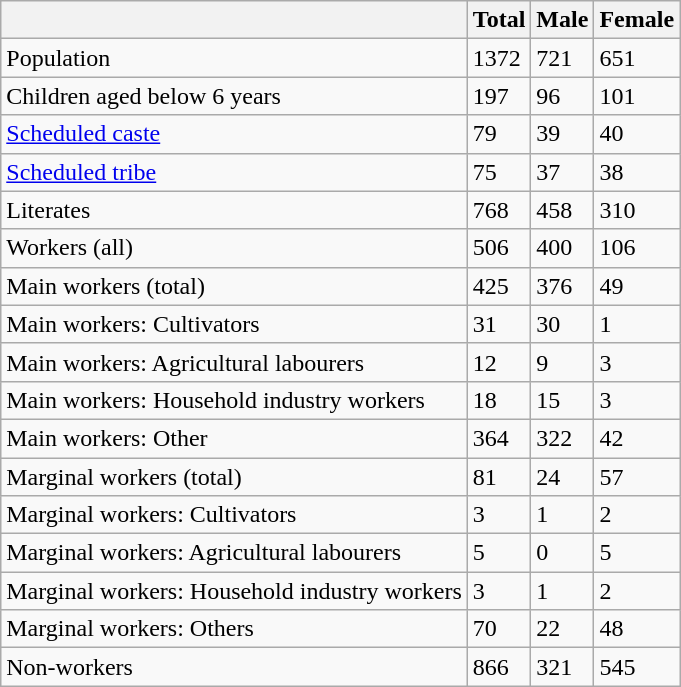<table class="wikitable sortable">
<tr>
<th></th>
<th>Total</th>
<th>Male</th>
<th>Female</th>
</tr>
<tr>
<td>Population</td>
<td>1372</td>
<td>721</td>
<td>651</td>
</tr>
<tr>
<td>Children aged below 6 years</td>
<td>197</td>
<td>96</td>
<td>101</td>
</tr>
<tr>
<td><a href='#'>Scheduled caste</a></td>
<td>79</td>
<td>39</td>
<td>40</td>
</tr>
<tr>
<td><a href='#'>Scheduled tribe</a></td>
<td>75</td>
<td>37</td>
<td>38</td>
</tr>
<tr>
<td>Literates</td>
<td>768</td>
<td>458</td>
<td>310</td>
</tr>
<tr>
<td>Workers (all)</td>
<td>506</td>
<td>400</td>
<td>106</td>
</tr>
<tr>
<td>Main workers (total)</td>
<td>425</td>
<td>376</td>
<td>49</td>
</tr>
<tr>
<td>Main workers: Cultivators</td>
<td>31</td>
<td>30</td>
<td>1</td>
</tr>
<tr>
<td>Main workers: Agricultural labourers</td>
<td>12</td>
<td>9</td>
<td>3</td>
</tr>
<tr>
<td>Main workers: Household industry workers</td>
<td>18</td>
<td>15</td>
<td>3</td>
</tr>
<tr>
<td>Main workers: Other</td>
<td>364</td>
<td>322</td>
<td>42</td>
</tr>
<tr>
<td>Marginal workers (total)</td>
<td>81</td>
<td>24</td>
<td>57</td>
</tr>
<tr>
<td>Marginal workers: Cultivators</td>
<td>3</td>
<td>1</td>
<td>2</td>
</tr>
<tr>
<td>Marginal workers: Agricultural labourers</td>
<td>5</td>
<td>0</td>
<td>5</td>
</tr>
<tr>
<td>Marginal workers: Household industry workers</td>
<td>3</td>
<td>1</td>
<td>2</td>
</tr>
<tr>
<td>Marginal workers: Others</td>
<td>70</td>
<td>22</td>
<td>48</td>
</tr>
<tr>
<td>Non-workers</td>
<td>866</td>
<td>321</td>
<td>545</td>
</tr>
</table>
